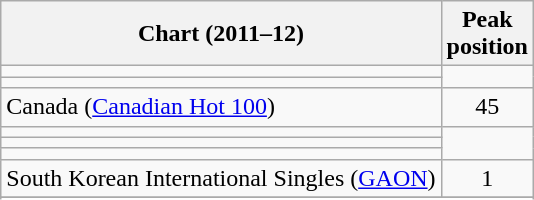<table class="wikitable sortable">
<tr>
<th style="text-align:center;">Chart (2011–12)</th>
<th style="text-align:center;">Peak<br>position</th>
</tr>
<tr>
<td></td>
</tr>
<tr>
<td></td>
</tr>
<tr>
<td>Canada (<a href='#'>Canadian Hot 100</a>)</td>
<td style="text-align:center;">45</td>
</tr>
<tr>
<td></td>
</tr>
<tr>
<td></td>
</tr>
<tr>
<td></td>
</tr>
<tr>
<td>South Korean International Singles (<a href='#'>GAON</a>)</td>
<td style="text-align:center;">1</td>
</tr>
<tr>
</tr>
<tr>
</tr>
</table>
